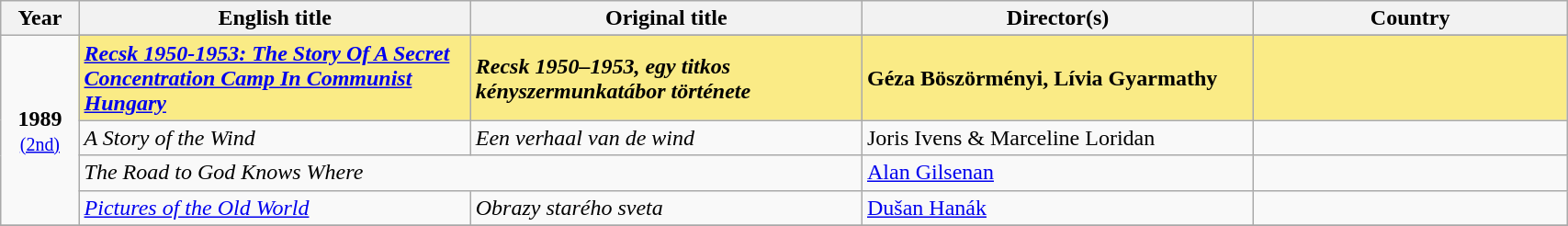<table class="wikitable" width="90%" cellpadding="5">
<tr>
<th width="5">Year</th>
<th width="25%">English title</th>
<th width="25%">Original title</th>
<th width="25%">Director(s)</th>
<th width="20%">Country</th>
</tr>
<tr>
<td rowspan="5" align="center"><strong>1989</strong><br><small><a href='#'>(2nd)</a></small></td>
</tr>
<tr style="background:#FAEB86">
<td><strong><em><a href='#'>Recsk 1950-1953: The Story Of A Secret Concentration Camp In Communist Hungary</a></em></strong></td>
<td><strong><em>Recsk 1950–1953, egy titkos kényszermunkatábor története</em></strong></td>
<td><strong>Géza Böszörményi, Lívia Gyarmathy</strong></td>
<td><strong></strong></td>
</tr>
<tr>
<td><em>A Story of the Wind</em> </td>
<td><em>Een verhaal van de wind</em></td>
<td>Joris Ivens & Marceline Loridan</td>
<td></td>
</tr>
<tr>
<td colspan="2"><em>The Road to God Knows Where</em> </td>
<td><a href='#'>Alan Gilsenan</a></td>
<td></td>
</tr>
<tr>
<td><em><a href='#'>Pictures of the Old World</a></em> </td>
<td><em>Obrazy starého sveta</em></td>
<td><a href='#'>Dušan Hanák</a></td>
<td></td>
</tr>
<tr>
</tr>
</table>
